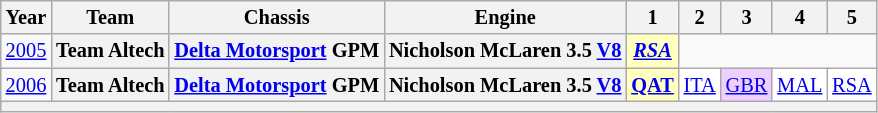<table class="wikitable" style="text-align:center; font-size:85%">
<tr>
<th>Year</th>
<th>Team</th>
<th>Chassis</th>
<th>Engine</th>
<th>1</th>
<th>2</th>
<th>3</th>
<th>4</th>
<th>5</th>
</tr>
<tr>
<td><a href='#'>2005</a></td>
<th nowrap>Team Altech</th>
<th nowrap><a href='#'>Delta Motorsport</a> GPM</th>
<th nowrap>Nicholson McLaren 3.5 <a href='#'>V8</a></th>
<td style="background:#ffffbf;"><strong><em><a href='#'>RSA</a></em></strong><br></td>
<td colspan=4></td>
</tr>
<tr>
<td><a href='#'>2006</a></td>
<th nowrap>Team Altech</th>
<th nowrap><a href='#'>Delta Motorsport</a> GPM</th>
<th nowrap>Nicholson McLaren 3.5 <a href='#'>V8</a></th>
<td style="background:#ffffbf;"><strong><a href='#'>QAT</a></strong><br></td>
<td style="background:#ffffff;"><a href='#'>ITA</a><br></td>
<td style="background:#efcfff;"><a href='#'>GBR</a><br></td>
<td style="background:#ffffff;"><a href='#'>MAL</a><br></td>
<td style="background:#ffffff;"><a href='#'>RSA</a><br></td>
</tr>
<tr>
<th colspan="9"></th>
</tr>
</table>
